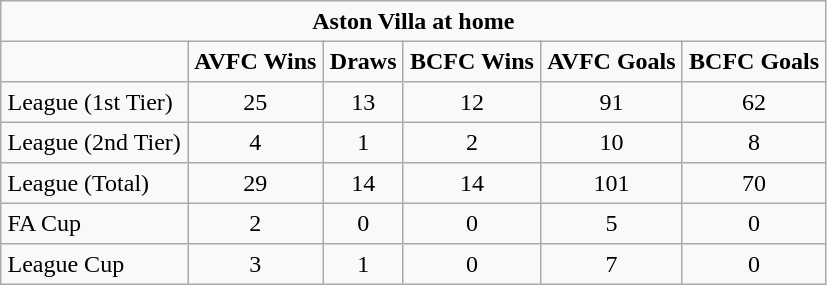<table border="2" cellpadding="4" cellspacing="0" style="text-align=center: 1em 1em 1em 0; background: #f9f9f9; border: 1px #aaa solid; border-collapse: collapse">
<tr>
<th colspan=6 align=center>Aston Villa at home</th>
</tr>
<tr>
<th></th>
<th>AVFC Wins</th>
<th>Draws</th>
<th>BCFC Wins</th>
<th>AVFC Goals</th>
<th>BCFC Goals</th>
</tr>
<tr>
<td>League (1st Tier)</td>
<td align=center>25</td>
<td align=center>13</td>
<td align=center>12</td>
<td align=center>91</td>
<td align=center>62</td>
</tr>
<tr>
<td>League (2nd Tier)</td>
<td align=center>4</td>
<td align=center>1</td>
<td align=center>2</td>
<td align=center>10</td>
<td align=center>8</td>
</tr>
<tr>
<td>League (Total)</td>
<td align=center>29</td>
<td align=center>14</td>
<td align=center>14</td>
<td align=center>101</td>
<td align=center>70</td>
</tr>
<tr>
<td>FA Cup</td>
<td align=center>2</td>
<td align=center>0</td>
<td align=center>0</td>
<td align=center>5</td>
<td align=center>0</td>
</tr>
<tr>
<td>League Cup</td>
<td align=center>3</td>
<td align=center>1</td>
<td align=center>0</td>
<td align=center>7</td>
<td align=center>0</td>
</tr>
</table>
